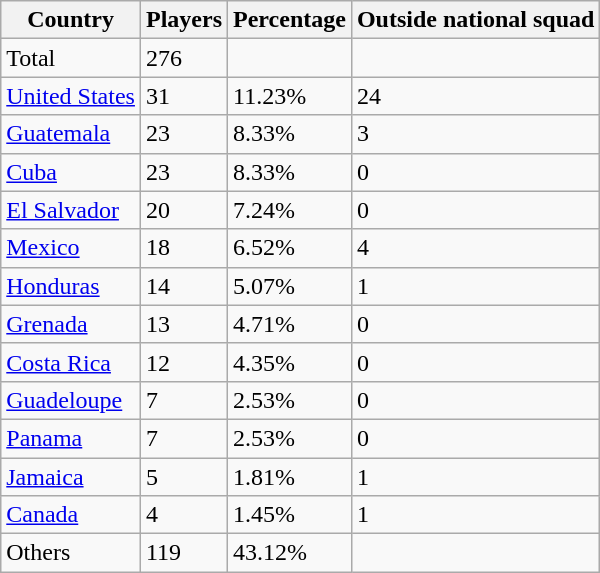<table class="wikitable">
<tr>
<th>Country</th>
<th>Players</th>
<th>Percentage</th>
<th>Outside national squad</th>
</tr>
<tr>
<td>Total</td>
<td>276</td>
<td></td>
<td></td>
</tr>
<tr>
<td> <a href='#'>United States</a></td>
<td>31</td>
<td>11.23%</td>
<td>24</td>
</tr>
<tr>
<td> <a href='#'>Guatemala</a></td>
<td>23</td>
<td>8.33%</td>
<td>3</td>
</tr>
<tr>
<td> <a href='#'>Cuba</a></td>
<td>23</td>
<td>8.33%</td>
<td>0</td>
</tr>
<tr>
<td> <a href='#'>El Salvador</a></td>
<td>20</td>
<td>7.24%</td>
<td>0</td>
</tr>
<tr>
<td> <a href='#'>Mexico</a></td>
<td>18</td>
<td>6.52%</td>
<td>4</td>
</tr>
<tr>
<td> <a href='#'>Honduras</a></td>
<td>14</td>
<td>5.07%</td>
<td>1</td>
</tr>
<tr>
<td> <a href='#'>Grenada</a></td>
<td>13</td>
<td>4.71%</td>
<td>0</td>
</tr>
<tr>
<td> <a href='#'>Costa Rica</a></td>
<td>12</td>
<td>4.35%</td>
<td>0</td>
</tr>
<tr>
<td> <a href='#'>Guadeloupe</a></td>
<td>7</td>
<td>2.53%</td>
<td>0</td>
</tr>
<tr>
<td> <a href='#'>Panama</a></td>
<td>7</td>
<td>2.53%</td>
<td>0</td>
</tr>
<tr>
<td> <a href='#'>Jamaica</a></td>
<td>5</td>
<td>1.81%</td>
<td>1</td>
</tr>
<tr>
<td> <a href='#'>Canada</a></td>
<td>4</td>
<td>1.45%</td>
<td>1</td>
</tr>
<tr>
<td> Others</td>
<td>119</td>
<td>43.12%</td>
<td></td>
</tr>
</table>
